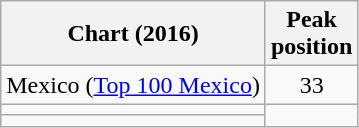<table class="wikitable sortable">
<tr>
<th>Chart (2016)</th>
<th>Peak<br>position</th>
</tr>
<tr>
<td>Mexico (<a href='#'>Top 100 Mexico</a>)</td>
<td style="text-align:center;">33</td>
</tr>
<tr>
<td></td>
</tr>
<tr>
<td></td>
</tr>
</table>
